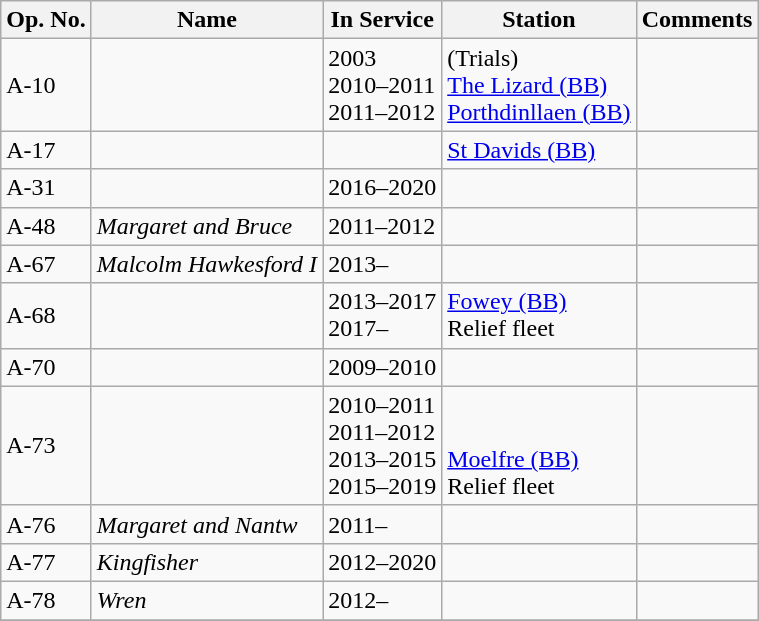<table class="wikitable">
<tr>
<th>Op. No.</th>
<th>Name</th>
<th>In Service</th>
<th>Station</th>
<th>Comments</th>
</tr>
<tr>
<td>A-10</td>
<td></td>
<td>2003<br>2010–2011<br>2011–2012</td>
<td> (Trials)<br><a href='#'>The Lizard (BB)</a><br><a href='#'>Porthdinllaen (BB)</a></td>
<td></td>
</tr>
<tr>
<td>A-17</td>
<td></td>
<td></td>
<td><a href='#'>St Davids (BB)</a></td>
<td></td>
</tr>
<tr>
<td>A-31</td>
<td></td>
<td>2016–2020</td>
<td></td>
<td></td>
</tr>
<tr>
<td>A-48</td>
<td><em>Margaret and Bruce</em></td>
<td>2011–2012</td>
<td></td>
<td></td>
</tr>
<tr>
<td>A-67</td>
<td><em>Malcolm Hawkesford I</em></td>
<td>2013–</td>
<td></td>
<td></td>
</tr>
<tr>
<td>A-68</td>
<td></td>
<td>2013–2017<br>2017–</td>
<td><a href='#'>Fowey (BB)</a><br>Relief fleet</td>
<td></td>
</tr>
<tr>
<td>A-70</td>
<td></td>
<td>2009–2010</td>
<td></td>
<td></td>
</tr>
<tr>
<td>A-73</td>
<td></td>
<td>2010–2011<br>2011–2012<br>2013–2015<br>2015–2019</td>
<td><br><br><a href='#'>Moelfre (BB)</a><br>Relief fleet</td>
<td></td>
</tr>
<tr>
<td>A-76</td>
<td><em>Margaret and Nantw</em></td>
<td>2011–</td>
<td></td>
<td></td>
</tr>
<tr>
<td>A-77</td>
<td><em>Kingfisher</em></td>
<td>2012–2020</td>
<td></td>
<td></td>
</tr>
<tr>
<td>A-78</td>
<td><em>Wren</em></td>
<td>2012–</td>
<td></td>
<td></td>
</tr>
<tr>
</tr>
</table>
